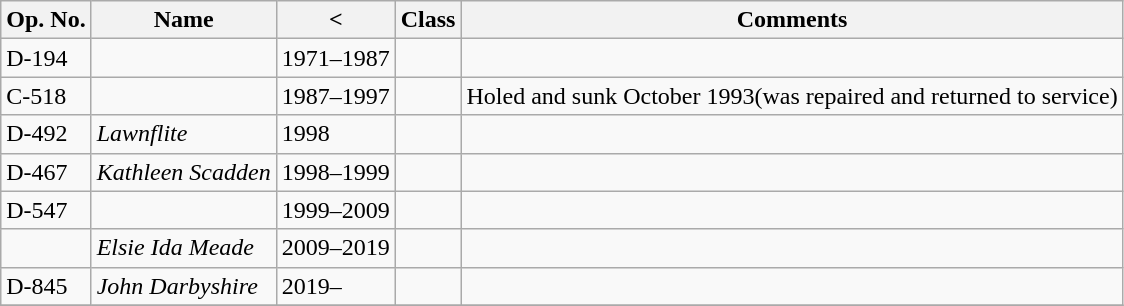<table class="wikitable">
<tr>
<th>Op. No.</th>
<th>Name</th>
<th><</th>
<th>Class</th>
<th>Comments</th>
</tr>
<tr>
<td>D-194</td>
<td></td>
<td>1971–1987</td>
<td></td>
<td></td>
</tr>
<tr>
<td>C-518</td>
<td></td>
<td>1987–1997</td>
<td></td>
<td>Holed and sunk October 1993(was repaired and returned to service)</td>
</tr>
<tr>
<td>D-492</td>
<td><em>Lawnflite</em></td>
<td>1998</td>
<td></td>
<td></td>
</tr>
<tr>
<td>D-467</td>
<td><em>Kathleen Scadden</em></td>
<td>1998–1999</td>
<td></td>
<td></td>
</tr>
<tr>
<td>D-547</td>
<td></td>
<td>1999–2009</td>
<td></td>
<td></td>
</tr>
<tr>
<td></td>
<td><em>Elsie Ida Meade</em></td>
<td>2009–2019</td>
<td></td>
<td></td>
</tr>
<tr>
<td>D-845</td>
<td><em>John Darbyshire</em></td>
<td>2019–</td>
<td></td>
<td></td>
</tr>
<tr>
</tr>
</table>
